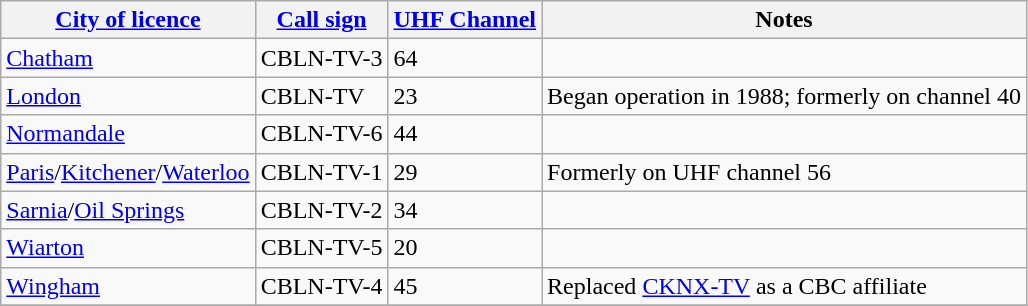<table class="wikitable sortable">
<tr>
<th><a href='#'>City of licence</a></th>
<th><a href='#'>Call sign</a></th>
<th><a href='#'>UHF Channel</a></th>
<th scope = "row">Notes</th>
</tr>
<tr>
<td><a href='#'>Chatham</a></td>
<td>CBLN-TV-3</td>
<td>64</td>
<td></td>
</tr>
<tr>
<td><a href='#'>London</a></td>
<td>CBLN-TV</td>
<td>23</td>
<td>Began operation in 1988; formerly on channel 40</td>
</tr>
<tr>
<td><a href='#'>Normandale</a></td>
<td>CBLN-TV-6</td>
<td>44</td>
<td></td>
</tr>
<tr>
<td><a href='#'>Paris</a>/<a href='#'>Kitchener</a>/<a href='#'>Waterloo</a></td>
<td>CBLN-TV-1</td>
<td>29</td>
<td>Formerly on UHF channel 56</td>
</tr>
<tr>
<td><a href='#'>Sarnia</a>/<a href='#'>Oil Springs</a> <br> </td>
<td>CBLN-TV-2</td>
<td>34</td>
<td></td>
</tr>
<tr>
<td><a href='#'>Wiarton</a></td>
<td>CBLN-TV-5</td>
<td>20</td>
<td></td>
</tr>
<tr>
<td><a href='#'>Wingham</a></td>
<td>CBLN-TV-4</td>
<td>45</td>
<td>Replaced <a href='#'>CKNX-TV</a> as a CBC affiliate</td>
</tr>
<tr>
</tr>
</table>
